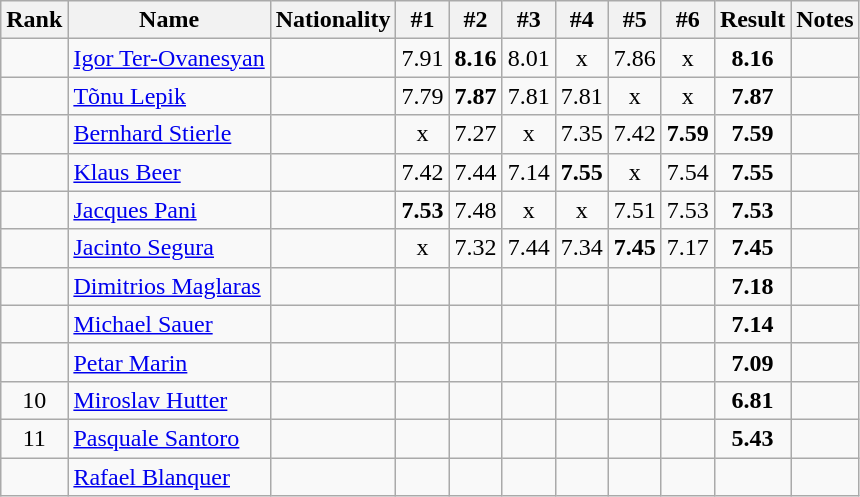<table class="wikitable sortable" style="text-align:center">
<tr>
<th>Rank</th>
<th>Name</th>
<th>Nationality</th>
<th>#1</th>
<th>#2</th>
<th>#3</th>
<th>#4</th>
<th>#5</th>
<th>#6</th>
<th>Result</th>
<th>Notes</th>
</tr>
<tr>
<td></td>
<td align="left"><a href='#'>Igor Ter-Ovanesyan</a></td>
<td align=left></td>
<td>7.91</td>
<td><strong>8.16</strong></td>
<td>8.01</td>
<td>x</td>
<td>7.86</td>
<td>x</td>
<td><strong>8.16</strong></td>
<td></td>
</tr>
<tr>
<td></td>
<td align="left"><a href='#'>Tõnu Lepik</a></td>
<td align=left></td>
<td>7.79</td>
<td><strong>7.87</strong></td>
<td>7.81</td>
<td>7.81</td>
<td>x</td>
<td>x</td>
<td><strong>7.87</strong></td>
<td></td>
</tr>
<tr>
<td></td>
<td align="left"><a href='#'>Bernhard Stierle</a></td>
<td align=left></td>
<td>x</td>
<td>7.27</td>
<td>x</td>
<td>7.35</td>
<td>7.42</td>
<td><strong>7.59</strong></td>
<td><strong>7.59</strong></td>
<td></td>
</tr>
<tr>
<td></td>
<td align="left"><a href='#'>Klaus Beer</a></td>
<td align=left></td>
<td>7.42</td>
<td>7.44</td>
<td>7.14</td>
<td><strong>7.55</strong></td>
<td>x</td>
<td>7.54</td>
<td><strong>7.55</strong></td>
<td></td>
</tr>
<tr>
<td></td>
<td align="left"><a href='#'>Jacques Pani</a></td>
<td align=left></td>
<td><strong>7.53</strong></td>
<td>7.48</td>
<td>x</td>
<td>x</td>
<td>7.51</td>
<td>7.53</td>
<td><strong>7.53</strong></td>
<td></td>
</tr>
<tr>
<td></td>
<td align="left"><a href='#'>Jacinto Segura</a></td>
<td align=left></td>
<td>x</td>
<td>7.32</td>
<td>7.44</td>
<td>7.34</td>
<td><strong>7.45</strong></td>
<td>7.17</td>
<td><strong>7.45</strong></td>
<td></td>
</tr>
<tr>
<td></td>
<td align="left"><a href='#'>Dimitrios Maglaras</a></td>
<td align=left></td>
<td></td>
<td></td>
<td></td>
<td></td>
<td></td>
<td></td>
<td><strong>7.18</strong></td>
<td></td>
</tr>
<tr>
<td></td>
<td align="left"><a href='#'>Michael Sauer</a></td>
<td align=left></td>
<td></td>
<td></td>
<td></td>
<td></td>
<td></td>
<td></td>
<td><strong>7.14</strong></td>
<td></td>
</tr>
<tr>
<td></td>
<td align="left"><a href='#'>Petar Marin</a></td>
<td align=left></td>
<td></td>
<td></td>
<td></td>
<td></td>
<td></td>
<td></td>
<td><strong>7.09</strong></td>
<td></td>
</tr>
<tr>
<td>10</td>
<td align="left"><a href='#'>Miroslav Hutter</a></td>
<td align=left></td>
<td></td>
<td></td>
<td></td>
<td></td>
<td></td>
<td></td>
<td><strong>6.81</strong></td>
<td></td>
</tr>
<tr>
<td>11</td>
<td align="left"><a href='#'>Pasquale Santoro</a></td>
<td align=left></td>
<td></td>
<td></td>
<td></td>
<td></td>
<td></td>
<td></td>
<td><strong>5.43</strong></td>
<td></td>
</tr>
<tr>
<td></td>
<td align="left"><a href='#'>Rafael Blanquer</a></td>
<td align=left></td>
<td></td>
<td></td>
<td></td>
<td></td>
<td></td>
<td></td>
<td><strong></strong></td>
<td></td>
</tr>
</table>
